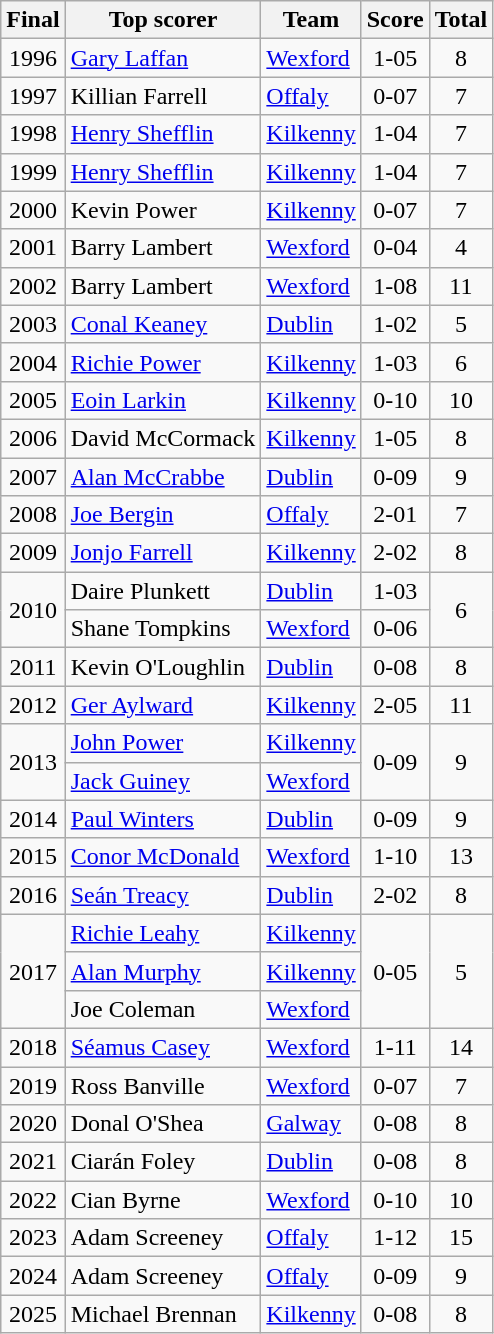<table class="wikitable" style="text-align:center;">
<tr>
<th>Final</th>
<th>Top scorer</th>
<th>Team</th>
<th>Score</th>
<th>Total</th>
</tr>
<tr>
<td>1996</td>
<td style="text-align:left;"><a href='#'>Gary Laffan</a></td>
<td style="text-align:left;"><a href='#'>Wexford</a></td>
<td>1-05</td>
<td>8</td>
</tr>
<tr>
<td>1997</td>
<td style="text-align:left;">Killian Farrell</td>
<td style="text-align:left;"><a href='#'>Offaly</a></td>
<td>0-07</td>
<td>7</td>
</tr>
<tr>
<td>1998</td>
<td style="text-align:left;"><a href='#'>Henry Shefflin</a></td>
<td style="text-align:left;"><a href='#'>Kilkenny</a></td>
<td>1-04</td>
<td>7</td>
</tr>
<tr>
<td>1999</td>
<td style="text-align:left;"><a href='#'>Henry Shefflin</a></td>
<td style="text-align:left;"><a href='#'>Kilkenny</a></td>
<td>1-04</td>
<td>7</td>
</tr>
<tr>
<td>2000</td>
<td style="text-align:left;">Kevin Power</td>
<td style="text-align:left;"><a href='#'>Kilkenny</a></td>
<td>0-07</td>
<td>7</td>
</tr>
<tr>
<td>2001</td>
<td style="text-align:left;">Barry Lambert</td>
<td style="text-align:left;"><a href='#'>Wexford</a></td>
<td>0-04</td>
<td>4</td>
</tr>
<tr>
<td>2002</td>
<td style="text-align:left;">Barry Lambert</td>
<td style="text-align:left;"><a href='#'>Wexford</a></td>
<td>1-08</td>
<td>11</td>
</tr>
<tr>
<td>2003</td>
<td style="text-align:left;"><a href='#'>Conal Keaney</a></td>
<td style="text-align:left;"><a href='#'>Dublin</a></td>
<td>1-02</td>
<td>5</td>
</tr>
<tr>
<td>2004</td>
<td style="text-align:left;"><a href='#'>Richie Power</a></td>
<td style="text-align:left;"><a href='#'>Kilkenny</a></td>
<td>1-03</td>
<td>6</td>
</tr>
<tr>
<td>2005</td>
<td style="text-align:left;"><a href='#'>Eoin Larkin</a></td>
<td style="text-align:left;"><a href='#'>Kilkenny</a></td>
<td>0-10</td>
<td>10</td>
</tr>
<tr>
<td>2006</td>
<td style="text-align:left;">David McCormack</td>
<td style="text-align:left;"><a href='#'>Kilkenny</a></td>
<td>1-05</td>
<td>8</td>
</tr>
<tr>
<td>2007</td>
<td style="text-align:left;"><a href='#'>Alan McCrabbe</a></td>
<td style="text-align:left;"><a href='#'>Dublin</a></td>
<td>0-09</td>
<td>9</td>
</tr>
<tr>
<td>2008</td>
<td style="text-align:left;"><a href='#'>Joe Bergin</a></td>
<td style="text-align:left;"><a href='#'>Offaly</a></td>
<td>2-01</td>
<td>7</td>
</tr>
<tr>
<td>2009</td>
<td style="text-align:left;"><a href='#'>Jonjo Farrell</a></td>
<td style="text-align:left;"><a href='#'>Kilkenny</a></td>
<td>2-02</td>
<td>8</td>
</tr>
<tr>
<td rowspan=2>2010</td>
<td style="text-align:left;">Daire Plunkett</td>
<td style="text-align:left;"><a href='#'>Dublin</a></td>
<td>1-03</td>
<td rowspan=2>6</td>
</tr>
<tr>
<td style="text-align:left;">Shane Tompkins</td>
<td style="text-align:left;"><a href='#'>Wexford</a></td>
<td>0-06</td>
</tr>
<tr>
<td>2011</td>
<td style="text-align:left;">Kevin O'Loughlin</td>
<td style="text-align:left;"><a href='#'>Dublin</a></td>
<td>0-08</td>
<td>8</td>
</tr>
<tr>
<td>2012</td>
<td style="text-align:left;"><a href='#'>Ger Aylward</a></td>
<td style="text-align:left;"><a href='#'>Kilkenny</a></td>
<td>2-05</td>
<td>11</td>
</tr>
<tr>
<td rowspan=2>2013</td>
<td style="text-align:left;"><a href='#'>John Power</a></td>
<td style="text-align:left;"><a href='#'>Kilkenny</a></td>
<td rowspan=2>0-09</td>
<td rowspan=2>9</td>
</tr>
<tr>
<td style="text-align:left;"><a href='#'>Jack Guiney</a></td>
<td style="text-align:left;"><a href='#'>Wexford</a></td>
</tr>
<tr>
<td>2014</td>
<td style="text-align:left;"><a href='#'>Paul Winters</a></td>
<td style="text-align:left;"><a href='#'>Dublin</a></td>
<td>0-09</td>
<td>9</td>
</tr>
<tr>
<td>2015</td>
<td style="text-align:left;"><a href='#'>Conor McDonald</a></td>
<td style="text-align:left;"><a href='#'>Wexford</a></td>
<td>1-10</td>
<td>13</td>
</tr>
<tr>
<td>2016</td>
<td style="text-align:left;"><a href='#'>Seán Treacy</a></td>
<td style="text-align:left;"><a href='#'>Dublin</a></td>
<td>2-02</td>
<td>8</td>
</tr>
<tr>
<td rowspan=3>2017</td>
<td style="text-align:left;"><a href='#'>Richie Leahy</a></td>
<td style="text-align:left;"><a href='#'>Kilkenny</a></td>
<td rowspan=3>0-05</td>
<td rowspan=3>5</td>
</tr>
<tr>
<td style="text-align:left;"><a href='#'>Alan Murphy</a></td>
<td style="text-align:left;"><a href='#'>Kilkenny</a></td>
</tr>
<tr>
<td style="text-align:left;">Joe Coleman</td>
<td style="text-align:left;"><a href='#'>Wexford</a></td>
</tr>
<tr>
<td>2018</td>
<td style="text-align:left;"><a href='#'>Séamus Casey</a></td>
<td style="text-align:left;"><a href='#'>Wexford</a></td>
<td>1-11</td>
<td>14</td>
</tr>
<tr>
<td>2019</td>
<td style="text-align:left;">Ross Banville</td>
<td style="text-align:left;"><a href='#'>Wexford</a></td>
<td>0-07</td>
<td>7</td>
</tr>
<tr>
<td>2020</td>
<td style="text-align:left;">Donal O'Shea</td>
<td style="text-align:left;"><a href='#'>Galway</a></td>
<td>0-08</td>
<td>8</td>
</tr>
<tr>
<td>2021</td>
<td style="text-align:left;">Ciarán Foley</td>
<td style="text-align:left;"><a href='#'>Dublin</a></td>
<td>0-08</td>
<td>8</td>
</tr>
<tr>
<td>2022</td>
<td style="text-align:left;">Cian Byrne</td>
<td style="text-align:left;"><a href='#'>Wexford</a></td>
<td>0-10</td>
<td>10</td>
</tr>
<tr>
<td>2023</td>
<td style="text-align:left;">Adam Screeney</td>
<td style="text-align:left;"><a href='#'>Offaly</a></td>
<td>1-12</td>
<td>15</td>
</tr>
<tr>
<td>2024</td>
<td style="text-align:left;">Adam Screeney</td>
<td style="text-align:left;"><a href='#'>Offaly</a></td>
<td>0-09</td>
<td>9</td>
</tr>
<tr>
<td>2025</td>
<td style="text-align:left;">Michael Brennan</td>
<td style="text-align:left;"><a href='#'>Kilkenny</a></td>
<td>0-08</td>
<td>8</td>
</tr>
</table>
